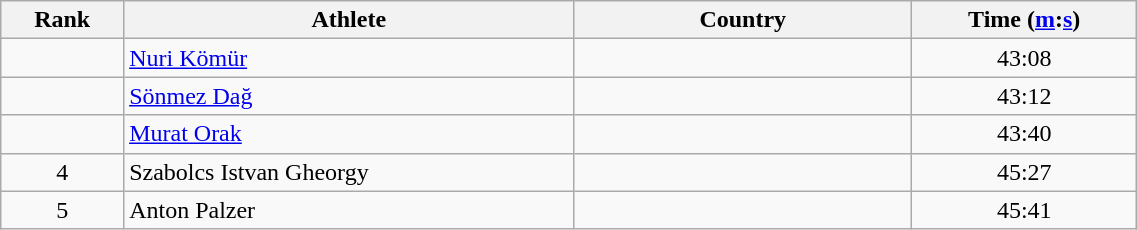<table class="wikitable" width=60%>
<tr>
<th width=5%>Rank</th>
<th width=20%>Athlete</th>
<th width=15%>Country</th>
<th width=10%>Time (<a href='#'>m</a>:<a href='#'>s</a>)</th>
</tr>
<tr align="center">
<td></td>
<td align="left"><a href='#'>Nuri Kömür</a></td>
<td align="left"></td>
<td>43:08</td>
</tr>
<tr align="center">
<td></td>
<td align="left"><a href='#'>Sönmez Dağ</a></td>
<td align="left"></td>
<td>43:12</td>
</tr>
<tr align="center">
<td></td>
<td align="left"><a href='#'>Murat Orak</a></td>
<td align="left"></td>
<td>43:40</td>
</tr>
<tr align="center">
<td>4</td>
<td align="left">Szabolcs Istvan Gheorgy</td>
<td align="left"></td>
<td>45:27</td>
</tr>
<tr align="center">
<td>5</td>
<td align="left">Anton Palzer</td>
<td align="left"></td>
<td>45:41</td>
</tr>
</table>
